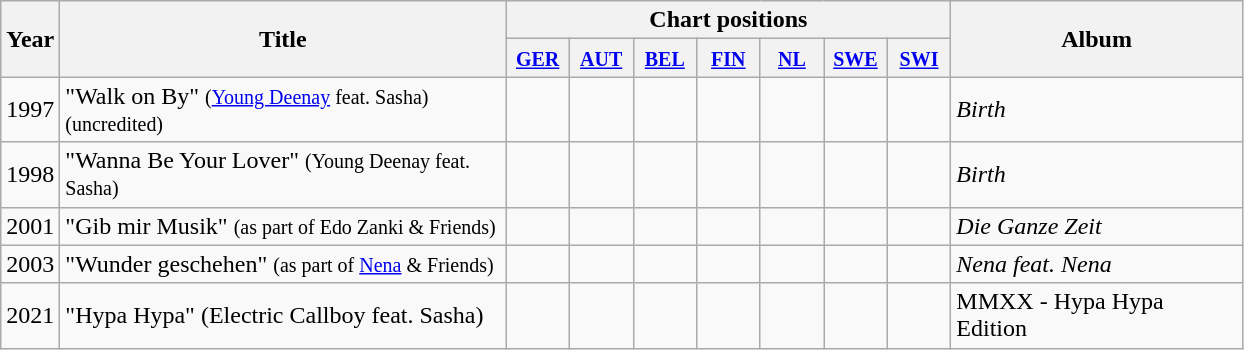<table class="wikitable">
<tr>
<th width="28" rowspan="2"><strong>Year</strong></th>
<th width="290" rowspan="2"><strong>Title</strong></th>
<th colspan="7"><strong>Chart positions</strong></th>
<th width="187" rowspan="2"><strong>Album</strong></th>
</tr>
<tr>
<th width="35"><small><a href='#'>GER</a></small></th>
<th width="35"><small><a href='#'>AUT</a></small></th>
<th width="35"><small><a href='#'>BEL</a></small></th>
<th width="35"><small><a href='#'>FIN</a></small></th>
<th width="35"><small><a href='#'>NL</a></small></th>
<th width="35"><small><a href='#'>SWE</a></small></th>
<th width="35"><small><a href='#'>SWI</a></small></th>
</tr>
<tr>
<td align="left">1997</td>
<td>"Walk on By" <small>(<a href='#'>Young Deenay</a> feat. Sasha) (uncredited)</small></td>
<td></td>
<td></td>
<td></td>
<td></td>
<td></td>
<td></td>
<td></td>
<td><em>Birth</em></td>
</tr>
<tr>
<td align="left">1998</td>
<td>"Wanna Be Your Lover" <small>(Young Deenay feat. Sasha)</small></td>
<td></td>
<td></td>
<td></td>
<td></td>
<td></td>
<td></td>
<td></td>
<td><em>Birth</em></td>
</tr>
<tr>
<td align="left">2001</td>
<td>"Gib mir Musik" <small>(as part of Edo Zanki & Friends)</small></td>
<td></td>
<td></td>
<td></td>
<td></td>
<td></td>
<td></td>
<td></td>
<td><em>Die Ganze Zeit</em></td>
</tr>
<tr>
<td align="left">2003</td>
<td>"Wunder geschehen" <small>(as part of <a href='#'>Nena</a> & Friends)</small></td>
<td></td>
<td></td>
<td></td>
<td></td>
<td></td>
<td></td>
<td></td>
<td><em>Nena feat. Nena</em></td>
</tr>
<tr>
<td>2021</td>
<td>"Hypa Hypa" (Electric Callboy feat. Sasha)</td>
<td></td>
<td></td>
<td></td>
<td></td>
<td></td>
<td></td>
<td></td>
<td>MMXX - Hypa Hypa Edition</td>
</tr>
</table>
